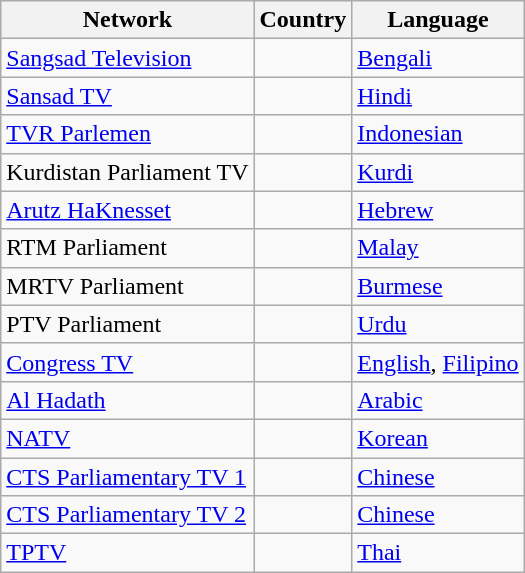<table class="wikitable sortable">
<tr>
<th>Network</th>
<th>Country</th>
<th>Language</th>
</tr>
<tr>
<td><a href='#'>Sangsad Television</a></td>
<td></td>
<td><a href='#'>Bengali</a></td>
</tr>
<tr>
<td><a href='#'>Sansad TV</a></td>
<td></td>
<td><a href='#'>Hindi</a></td>
</tr>
<tr>
<td><a href='#'>TVR Parlemen</a></td>
<td></td>
<td><a href='#'>Indonesian</a></td>
</tr>
<tr>
<td>Kurdistan Parliament TV</td>
<td></td>
<td><a href='#'>Kurdi</a></td>
</tr>
<tr>
<td><a href='#'>Arutz HaKnesset</a></td>
<td></td>
<td><a href='#'>Hebrew</a></td>
</tr>
<tr>
<td>RTM Parliament</td>
<td></td>
<td><a href='#'>Malay</a></td>
</tr>
<tr>
<td>MRTV Parliament</td>
<td></td>
<td><a href='#'>Burmese</a></td>
</tr>
<tr>
<td>PTV Parliament</td>
<td></td>
<td><a href='#'>Urdu</a></td>
</tr>
<tr>
<td><a href='#'>Congress TV</a></td>
<td></td>
<td><a href='#'>English</a>, <a href='#'>Filipino</a></td>
</tr>
<tr>
<td><a href='#'>Al Hadath</a></td>
<td></td>
<td><a href='#'>Arabic</a></td>
</tr>
<tr>
<td><a href='#'>NATV</a></td>
<td></td>
<td><a href='#'>Korean</a></td>
</tr>
<tr>
<td><a href='#'>CTS Parliamentary TV 1</a></td>
<td></td>
<td><a href='#'>Chinese</a></td>
</tr>
<tr>
<td><a href='#'>CTS Parliamentary TV 2</a></td>
<td></td>
<td><a href='#'>Chinese</a></td>
</tr>
<tr>
<td><a href='#'>TPTV</a></td>
<td></td>
<td><a href='#'>Thai</a></td>
</tr>
</table>
